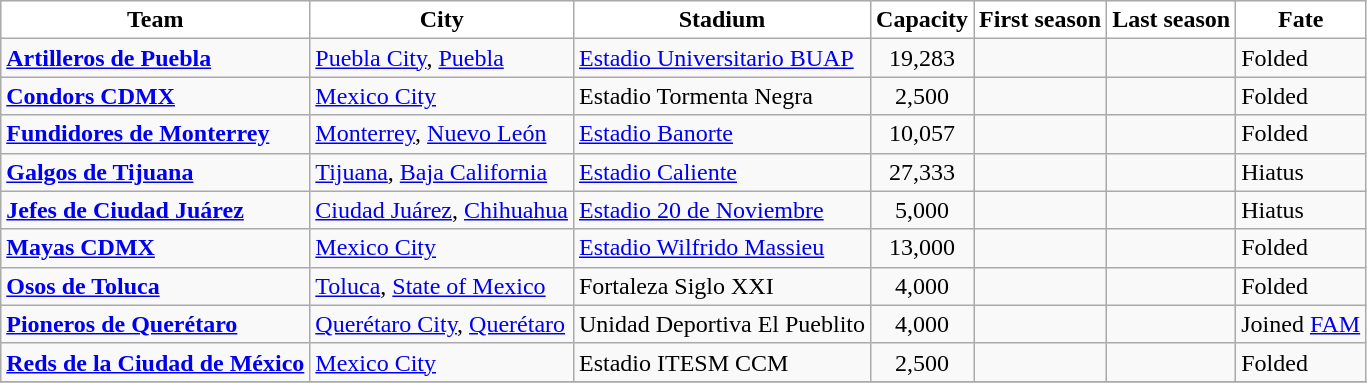<table class="wikitable">
<tr>
<th style=background:white scope="col">Team</th>
<th style=background:white scope="col">City</th>
<th style=background:white scope="col">Stadium</th>
<th style=background:white scope="col">Capacity</th>
<th style=background:white scope="col">First season</th>
<th style=background:white scope="col">Last season</th>
<th style=background:white scope="col">Fate</th>
</tr>
<tr>
<td><strong><a href='#'>Artilleros de Puebla</a></strong></td>
<td><a href='#'>Puebla City</a>, <a href='#'>Puebla</a></td>
<td><a href='#'>Estadio Universitario BUAP</a></td>
<td style="text-align:center">19,283</td>
<td style="text-align:center"></td>
<td style="text-align:center"></td>
<td>Folded</td>
</tr>
<tr>
<td><strong><a href='#'>Condors CDMX</a></strong></td>
<td><a href='#'>Mexico City</a></td>
<td>Estadio Tormenta Negra</td>
<td style="text-align:center">2,500</td>
<td style="text-align:center"></td>
<td style="text-align:center"></td>
<td>Folded</td>
</tr>
<tr>
<td><strong><a href='#'>Fundidores de Monterrey</a></strong></td>
<td><a href='#'>Monterrey</a>, <a href='#'>Nuevo León</a></td>
<td><a href='#'>Estadio Banorte</a></td>
<td style="text-align:center">10,057</td>
<td style="text-align:center"></td>
<td style="text-align:center"></td>
<td>Folded</td>
</tr>
<tr>
<td><strong><a href='#'>Galgos de Tijuana</a></strong></td>
<td><a href='#'>Tijuana</a>, <a href='#'>Baja California</a></td>
<td><a href='#'>Estadio Caliente</a></td>
<td style="text-align:center">27,333</td>
<td style="text-align:center"></td>
<td style="text-align:center"></td>
<td>Hiatus</td>
</tr>
<tr>
<td><strong><a href='#'>Jefes de Ciudad Juárez</a></strong></td>
<td><a href='#'>Ciudad Juárez</a>, <a href='#'>Chihuahua</a></td>
<td><a href='#'>Estadio 20 de Noviembre</a></td>
<td style="text-align:center">5,000</td>
<td style="text-align:center"></td>
<td style="text-align:center"></td>
<td>Hiatus</td>
</tr>
<tr>
<td><strong><a href='#'>Mayas CDMX</a></strong></td>
<td><a href='#'>Mexico City</a></td>
<td><a href='#'>Estadio Wilfrido Massieu</a></td>
<td style="text-align:center">13,000</td>
<td style="text-align:center"></td>
<td style="text-align:center"></td>
<td>Folded</td>
</tr>
<tr>
<td><strong><a href='#'>Osos de Toluca</a></strong></td>
<td><a href='#'>Toluca</a>, <a href='#'>State of Mexico</a></td>
<td>Fortaleza Siglo XXI</td>
<td style="text-align:center">4,000</td>
<td style="text-align:center"></td>
<td style="text-align:center"></td>
<td>Folded</td>
</tr>
<tr>
<td><strong><a href='#'>Pioneros de Querétaro</a></strong></td>
<td><a href='#'>Querétaro City</a>, <a href='#'>Querétaro</a></td>
<td>Unidad Deportiva El Pueblito</td>
<td style="text-align:center">4,000</td>
<td style="text-align:center"></td>
<td style="text-align:center"></td>
<td>Joined <a href='#'>FAM</a></td>
</tr>
<tr>
<td><strong><a href='#'>Reds de la Ciudad de México</a></strong></td>
<td><a href='#'>Mexico City</a></td>
<td>Estadio ITESM CCM</td>
<td style="text-align:center">2,500</td>
<td style="text-align:center"></td>
<td style="text-align:center"></td>
<td>Folded</td>
</tr>
<tr>
</tr>
</table>
